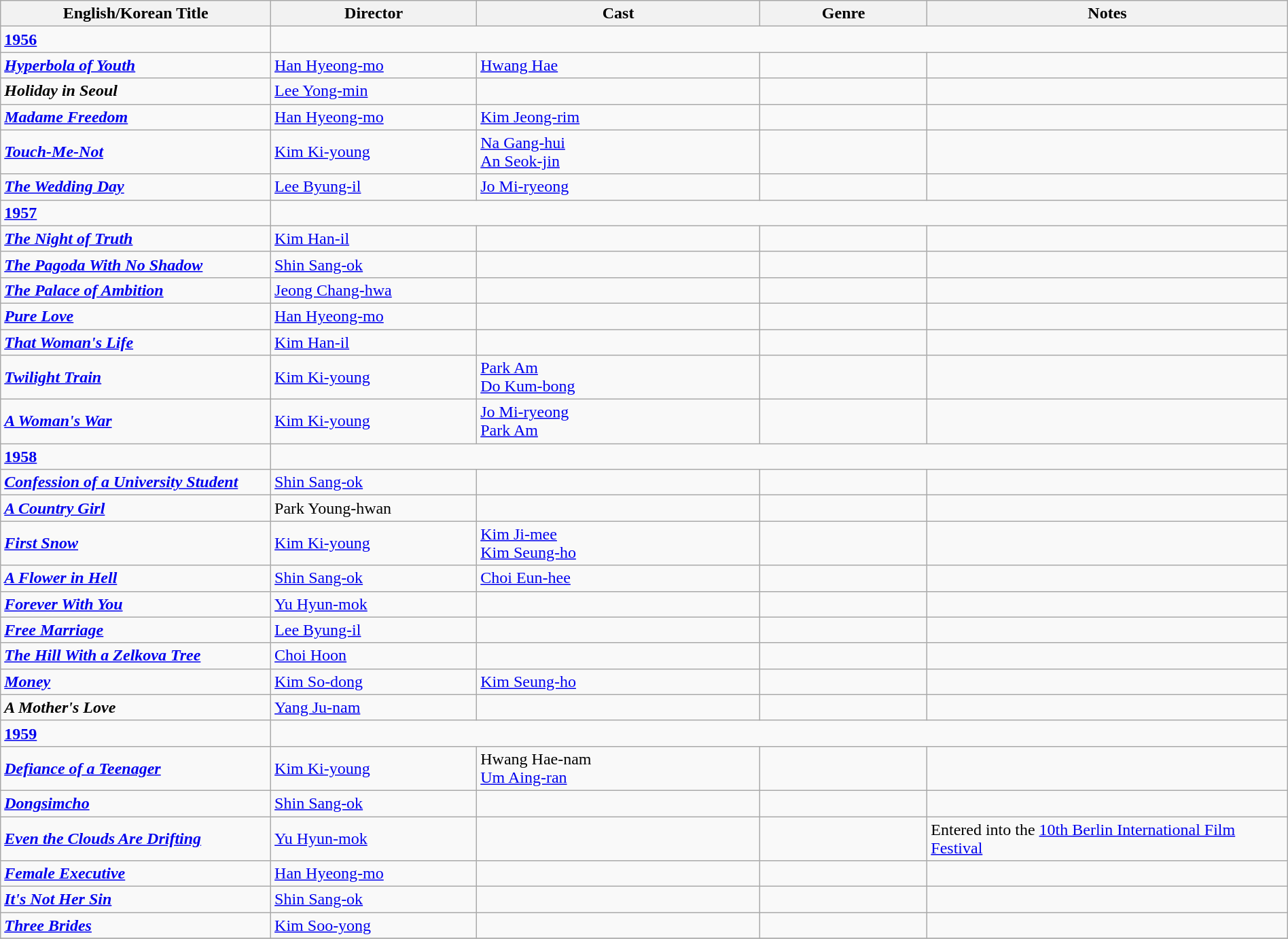<table class="wikitable" width= "100%">
<tr>
<th width=21%>English/Korean Title</th>
<th width=16%>Director</th>
<th width=22%>Cast</th>
<th width=13%>Genre</th>
<th width=28%>Notes</th>
</tr>
<tr>
<td><strong><a href='#'>1956</a></strong></td>
</tr>
<tr>
<td><strong><em><a href='#'>Hyperbola of Youth</a></em></strong></td>
<td><a href='#'>Han Hyeong-mo</a></td>
<td><a href='#'>Hwang Hae</a></td>
<td></td>
<td></td>
</tr>
<tr>
<td><strong><em>Holiday in Seoul</em></strong></td>
<td><a href='#'>Lee Yong-min</a></td>
<td></td>
<td></td>
<td></td>
</tr>
<tr>
<td><strong><em><a href='#'>Madame Freedom</a></em></strong></td>
<td><a href='#'>Han Hyeong-mo</a></td>
<td><a href='#'>Kim Jeong-rim</a></td>
<td></td>
<td></td>
</tr>
<tr>
<td><strong><em><a href='#'>Touch-Me-Not</a></em></strong></td>
<td><a href='#'>Kim Ki-young</a></td>
<td><a href='#'>Na Gang-hui</a><br><a href='#'>An Seok-jin</a></td>
<td></td>
<td></td>
</tr>
<tr>
<td><strong><em><a href='#'>The Wedding Day</a></em></strong></td>
<td><a href='#'>Lee Byung-il</a></td>
<td><a href='#'>Jo Mi-ryeong</a></td>
<td></td>
<td></td>
</tr>
<tr>
<td><strong><a href='#'>1957</a></strong></td>
</tr>
<tr>
<td><strong><em><a href='#'>The Night of Truth</a></em></strong></td>
<td><a href='#'>Kim Han-il</a></td>
<td></td>
<td></td>
<td></td>
</tr>
<tr>
<td><strong><em><a href='#'>The Pagoda With No Shadow</a></em></strong></td>
<td><a href='#'>Shin Sang-ok</a></td>
<td></td>
<td></td>
<td></td>
</tr>
<tr>
<td><strong><em><a href='#'>The Palace of Ambition</a></em></strong></td>
<td><a href='#'>Jeong Chang-hwa</a></td>
<td></td>
<td></td>
<td></td>
</tr>
<tr>
<td><strong><em><a href='#'>Pure Love</a></em></strong></td>
<td><a href='#'>Han Hyeong-mo</a></td>
<td></td>
<td></td>
<td></td>
</tr>
<tr>
<td><strong><em><a href='#'>That Woman's Life</a></em></strong></td>
<td><a href='#'>Kim Han-il</a></td>
<td></td>
<td></td>
<td></td>
</tr>
<tr>
<td><strong><em><a href='#'>Twilight Train</a></em></strong></td>
<td><a href='#'>Kim Ki-young</a></td>
<td><a href='#'>Park Am</a><br><a href='#'>Do Kum-bong</a></td>
<td></td>
<td></td>
</tr>
<tr>
<td><strong><em><a href='#'>A Woman's War</a></em></strong></td>
<td><a href='#'>Kim Ki-young</a></td>
<td><a href='#'>Jo Mi-ryeong</a><br><a href='#'>Park Am</a></td>
<td></td>
<td></td>
</tr>
<tr>
<td><strong><a href='#'>1958</a></strong></td>
</tr>
<tr>
<td><strong><em><a href='#'>Confession of a University Student</a></em></strong></td>
<td><a href='#'>Shin Sang-ok</a></td>
<td></td>
<td></td>
<td></td>
</tr>
<tr>
<td><strong><em><a href='#'>A Country Girl</a></em></strong></td>
<td>Park Young-hwan</td>
<td></td>
<td></td>
<td></td>
</tr>
<tr>
<td><strong><em><a href='#'>First Snow</a></em></strong></td>
<td><a href='#'>Kim Ki-young</a></td>
<td><a href='#'>Kim Ji-mee</a><br><a href='#'>Kim Seung-ho</a></td>
<td></td>
<td></td>
</tr>
<tr>
<td><strong><em><a href='#'>A Flower in Hell</a></em></strong></td>
<td><a href='#'>Shin Sang-ok</a></td>
<td><a href='#'>Choi Eun-hee</a></td>
<td></td>
<td></td>
</tr>
<tr>
<td><strong><em><a href='#'>Forever With You</a></em></strong></td>
<td><a href='#'>Yu Hyun-mok</a></td>
<td></td>
<td></td>
<td></td>
</tr>
<tr>
<td><strong><em><a href='#'>Free Marriage</a></em></strong></td>
<td><a href='#'>Lee Byung-il</a></td>
<td></td>
<td></td>
<td></td>
</tr>
<tr>
<td><strong><em><a href='#'>The Hill With a Zelkova Tree</a></em></strong></td>
<td><a href='#'>Choi Hoon</a></td>
<td></td>
<td></td>
<td></td>
</tr>
<tr>
<td><strong><em><a href='#'>Money</a></em></strong></td>
<td><a href='#'>Kim So-dong</a></td>
<td><a href='#'>Kim Seung-ho</a></td>
<td></td>
<td></td>
</tr>
<tr>
<td><strong><em>A Mother's Love</em></strong></td>
<td><a href='#'>Yang Ju-nam</a></td>
<td></td>
<td></td>
<td></td>
</tr>
<tr>
<td><strong><a href='#'>1959</a></strong></td>
</tr>
<tr>
<td><strong><em><a href='#'>Defiance of a Teenager</a></em></strong></td>
<td><a href='#'>Kim Ki-young</a></td>
<td>Hwang Hae-nam<br><a href='#'>Um Aing-ran</a></td>
<td></td>
<td></td>
</tr>
<tr>
<td><strong><em><a href='#'>Dongsimcho</a></em></strong></td>
<td><a href='#'>Shin Sang-ok</a></td>
<td></td>
<td></td>
<td></td>
</tr>
<tr>
<td><strong><em><a href='#'>Even the Clouds Are Drifting</a></em></strong></td>
<td><a href='#'>Yu Hyun-mok</a></td>
<td></td>
<td></td>
<td>Entered into the <a href='#'>10th Berlin International Film Festival</a></td>
</tr>
<tr>
<td><strong><em><a href='#'>Female Executive</a></em></strong></td>
<td><a href='#'>Han Hyeong-mo</a></td>
<td></td>
<td></td>
<td></td>
</tr>
<tr>
<td><strong><em><a href='#'>It's Not Her Sin</a></em></strong></td>
<td><a href='#'>Shin Sang-ok</a></td>
<td></td>
<td></td>
<td></td>
</tr>
<tr>
<td><strong><em><a href='#'>Three Brides</a></em></strong></td>
<td><a href='#'>Kim Soo-yong</a></td>
<td></td>
<td></td>
<td></td>
</tr>
<tr>
</tr>
</table>
